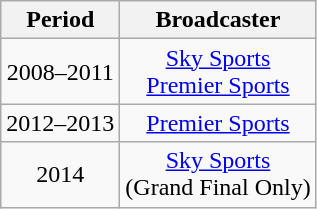<table class="wikitable" style="text-align:center;margin-left:1em;float:center">
<tr>
<th>Period</th>
<th>Broadcaster</th>
</tr>
<tr>
<td>2008–2011</td>
<td><a href='#'>Sky Sports</a><br><a href='#'>Premier Sports</a></td>
</tr>
<tr>
<td>2012–2013</td>
<td><a href='#'>Premier Sports</a></td>
</tr>
<tr>
<td>2014</td>
<td><a href='#'>Sky Sports</a><br>(Grand Final Only)</td>
</tr>
</table>
